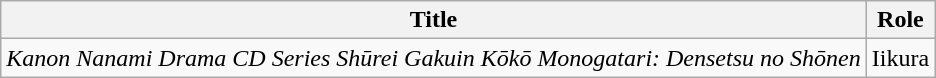<table class="wikitable">
<tr>
<th>Title</th>
<th>Role</th>
</tr>
<tr>
<td><em>Kanon Nanami Drama CD Series Shūrei Gakuin Kōkō Monogatari: Densetsu no Shōnen</em></td>
<td>Iikura</td>
</tr>
</table>
